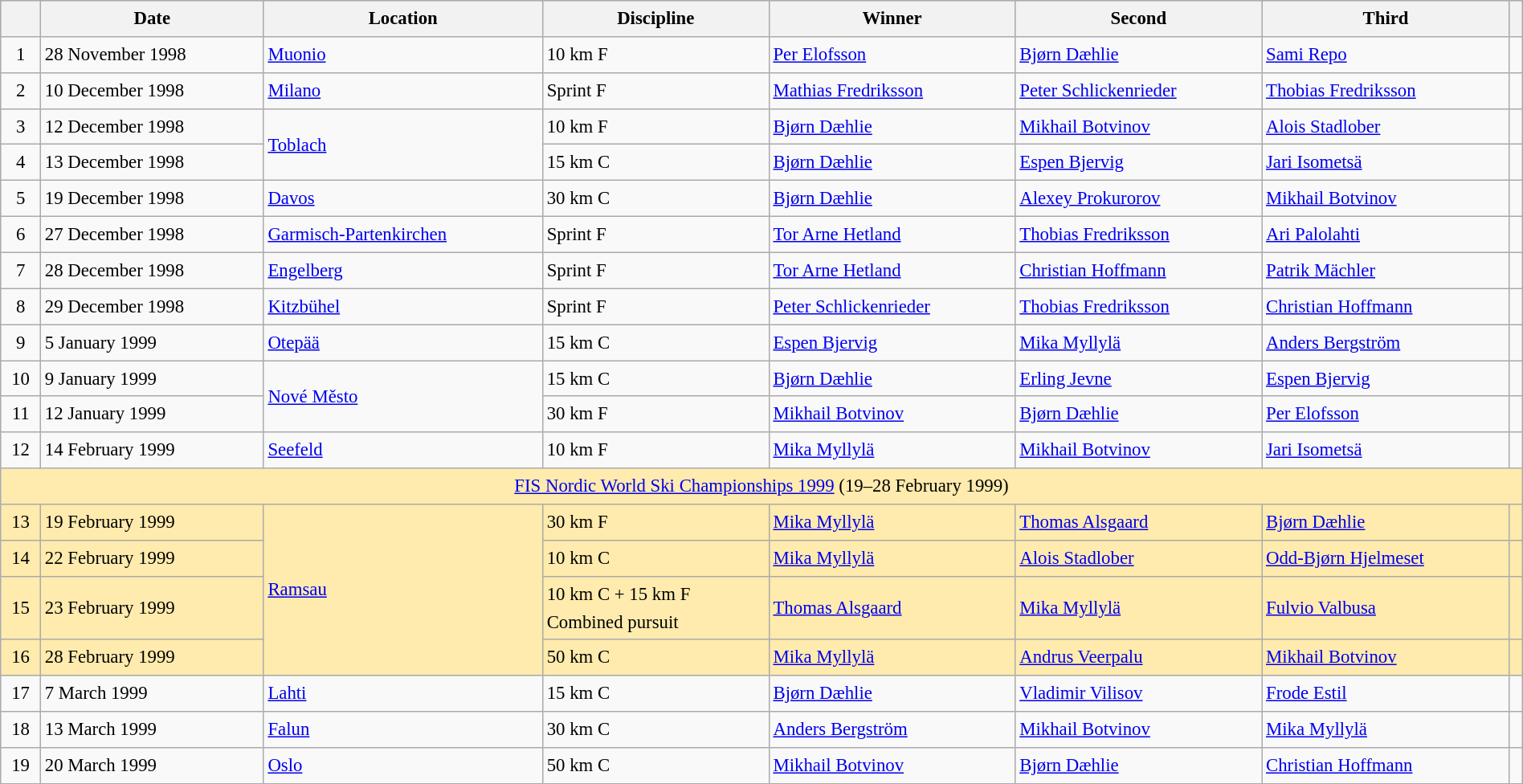<table class="wikitable" width="100%" style="font-size:0.95em; line-height:1.5em; margin:0;">
<tr bgcolor="#CCCCCC">
<th></th>
<th>Date</th>
<th>Location</th>
<th>Discipline</th>
<th>Winner</th>
<th>Second</th>
<th>Third</th>
<th></th>
</tr>
<tr>
<td align=center>1</td>
<td>28 November 1998</td>
<td> <a href='#'>Muonio</a></td>
<td>10 km F</td>
<td> <a href='#'>Per Elofsson</a></td>
<td> <a href='#'>Bjørn Dæhlie</a></td>
<td> <a href='#'>Sami Repo</a></td>
<td></td>
</tr>
<tr>
<td align=center>2</td>
<td>10 December 1998</td>
<td> <a href='#'>Milano</a></td>
<td>Sprint F</td>
<td> <a href='#'>Mathias Fredriksson</a></td>
<td> <a href='#'>Peter Schlickenrieder</a></td>
<td> <a href='#'>Thobias Fredriksson</a></td>
<td></td>
</tr>
<tr>
<td align=center>3</td>
<td>12 December 1998</td>
<td rowspan="2"> <a href='#'>Toblach</a></td>
<td>10 km F</td>
<td> <a href='#'>Bjørn Dæhlie</a></td>
<td> <a href='#'>Mikhail Botvinov</a></td>
<td> <a href='#'>Alois Stadlober</a></td>
<td></td>
</tr>
<tr>
<td align=center>4</td>
<td>13 December 1998</td>
<td>15 km C</td>
<td> <a href='#'>Bjørn Dæhlie</a></td>
<td> <a href='#'>Espen Bjervig</a></td>
<td> <a href='#'>Jari Isometsä</a></td>
<td></td>
</tr>
<tr>
<td align=center>5</td>
<td>19 December 1998</td>
<td> <a href='#'>Davos</a></td>
<td>30 km C</td>
<td> <a href='#'>Bjørn Dæhlie</a></td>
<td> <a href='#'>Alexey Prokurorov</a></td>
<td> <a href='#'>Mikhail Botvinov</a></td>
<td></td>
</tr>
<tr>
<td align=center>6</td>
<td>27 December 1998</td>
<td> <a href='#'>Garmisch-Partenkirchen</a></td>
<td>Sprint F</td>
<td> <a href='#'>Tor Arne Hetland</a></td>
<td> <a href='#'>Thobias Fredriksson</a></td>
<td> <a href='#'>Ari Palolahti</a></td>
<td></td>
</tr>
<tr>
<td align=center>7</td>
<td>28 December 1998</td>
<td> <a href='#'>Engelberg</a></td>
<td>Sprint F</td>
<td> <a href='#'>Tor Arne Hetland</a></td>
<td> <a href='#'>Christian Hoffmann</a></td>
<td> <a href='#'>Patrik Mächler</a></td>
<td></td>
</tr>
<tr>
<td align=center>8</td>
<td>29 December 1998</td>
<td> <a href='#'>Kitzbühel</a></td>
<td>Sprint F</td>
<td> <a href='#'>Peter Schlickenrieder</a></td>
<td> <a href='#'>Thobias Fredriksson</a></td>
<td> <a href='#'>Christian Hoffmann</a></td>
<td></td>
</tr>
<tr>
<td align=center>9</td>
<td>5 January 1999</td>
<td> <a href='#'>Otepää</a></td>
<td>15 km C</td>
<td> <a href='#'>Espen Bjervig</a></td>
<td> <a href='#'>Mika Myllylä</a></td>
<td> <a href='#'>Anders Bergström</a></td>
<td></td>
</tr>
<tr>
<td align=center>10</td>
<td>9 January 1999</td>
<td rowspan="2"> <a href='#'>Nové Město</a></td>
<td>15 km C</td>
<td> <a href='#'>Bjørn Dæhlie</a></td>
<td> <a href='#'>Erling Jevne</a></td>
<td> <a href='#'>Espen Bjervig</a></td>
<td></td>
</tr>
<tr>
<td align=center>11</td>
<td>12 January 1999</td>
<td>30 km F</td>
<td> <a href='#'>Mikhail Botvinov</a></td>
<td> <a href='#'>Bjørn Dæhlie</a></td>
<td> <a href='#'>Per Elofsson</a></td>
<td></td>
</tr>
<tr>
<td align=center>12</td>
<td>14 February 1999</td>
<td> <a href='#'>Seefeld</a></td>
<td>10 km F</td>
<td> <a href='#'>Mika Myllylä</a></td>
<td> <a href='#'>Mikhail Botvinov</a></td>
<td> <a href='#'>Jari Isometsä</a></td>
<td></td>
</tr>
<tr style="background:#FFEBAD">
<td colspan="9" align="center"><a href='#'>FIS Nordic World Ski Championships 1999</a> (19–28 February 1999)</td>
</tr>
<tr style="background:#FFEBAD">
<td align=center>13</td>
<td>19 February 1999</td>
<td rowspan="4"> <a href='#'>Ramsau</a></td>
<td>30 km F</td>
<td> <a href='#'>Mika Myllylä</a></td>
<td> <a href='#'>Thomas Alsgaard</a></td>
<td> <a href='#'>Bjørn Dæhlie</a></td>
<td></td>
</tr>
<tr style="background:#FFEBAD">
<td align=center>14</td>
<td>22 February 1999</td>
<td>10 km C</td>
<td> <a href='#'>Mika Myllylä</a></td>
<td> <a href='#'>Alois Stadlober</a></td>
<td> <a href='#'>Odd-Bjørn Hjelmeset</a></td>
<td></td>
</tr>
<tr style="background:#FFEBAD">
<td align=center>15</td>
<td>23 February 1999</td>
<td>10 km C + 15 km F<br>Combined pursuit</td>
<td> <a href='#'>Thomas Alsgaard</a></td>
<td> <a href='#'>Mika Myllylä</a></td>
<td> <a href='#'>Fulvio Valbusa</a></td>
<td></td>
</tr>
<tr style="background:#FFEBAD">
<td align=center>16</td>
<td>28 February 1999</td>
<td>50 km C</td>
<td> <a href='#'>Mika Myllylä</a></td>
<td> <a href='#'>Andrus Veerpalu</a></td>
<td> <a href='#'>Mikhail Botvinov</a></td>
<td></td>
</tr>
<tr>
<td align=center>17</td>
<td>7 March 1999</td>
<td> <a href='#'>Lahti</a></td>
<td>15 km C</td>
<td> <a href='#'>Bjørn Dæhlie</a></td>
<td> <a href='#'>Vladimir Vilisov</a></td>
<td> <a href='#'>Frode Estil</a></td>
<td></td>
</tr>
<tr>
<td align=center>18</td>
<td>13 March 1999</td>
<td> <a href='#'>Falun</a></td>
<td>30 km C</td>
<td> <a href='#'>Anders Bergström</a></td>
<td> <a href='#'>Mikhail Botvinov</a></td>
<td> <a href='#'>Mika Myllylä</a></td>
<td></td>
</tr>
<tr>
<td align=center>19</td>
<td>20 March 1999</td>
<td> <a href='#'>Oslo</a></td>
<td>50 km C</td>
<td> <a href='#'>Mikhail Botvinov</a></td>
<td> <a href='#'>Bjørn Dæhlie</a></td>
<td> <a href='#'>Christian Hoffmann</a></td>
<td></td>
</tr>
</table>
